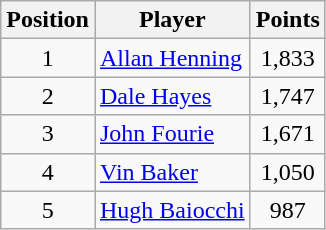<table class=wikitable>
<tr>
<th>Position</th>
<th>Player</th>
<th>Points</th>
</tr>
<tr>
<td align=center>1</td>
<td> <a href='#'>Allan Henning</a></td>
<td align=center>1,833</td>
</tr>
<tr>
<td align=center>2</td>
<td> <a href='#'>Dale Hayes</a></td>
<td align=center>1,747</td>
</tr>
<tr>
<td align=center>3</td>
<td> <a href='#'>John Fourie</a></td>
<td align=center>1,671</td>
</tr>
<tr>
<td align=center>4</td>
<td> <a href='#'>Vin Baker</a></td>
<td align=center>1,050</td>
</tr>
<tr>
<td align=center>5</td>
<td> <a href='#'>Hugh Baiocchi</a></td>
<td align=center>987</td>
</tr>
</table>
